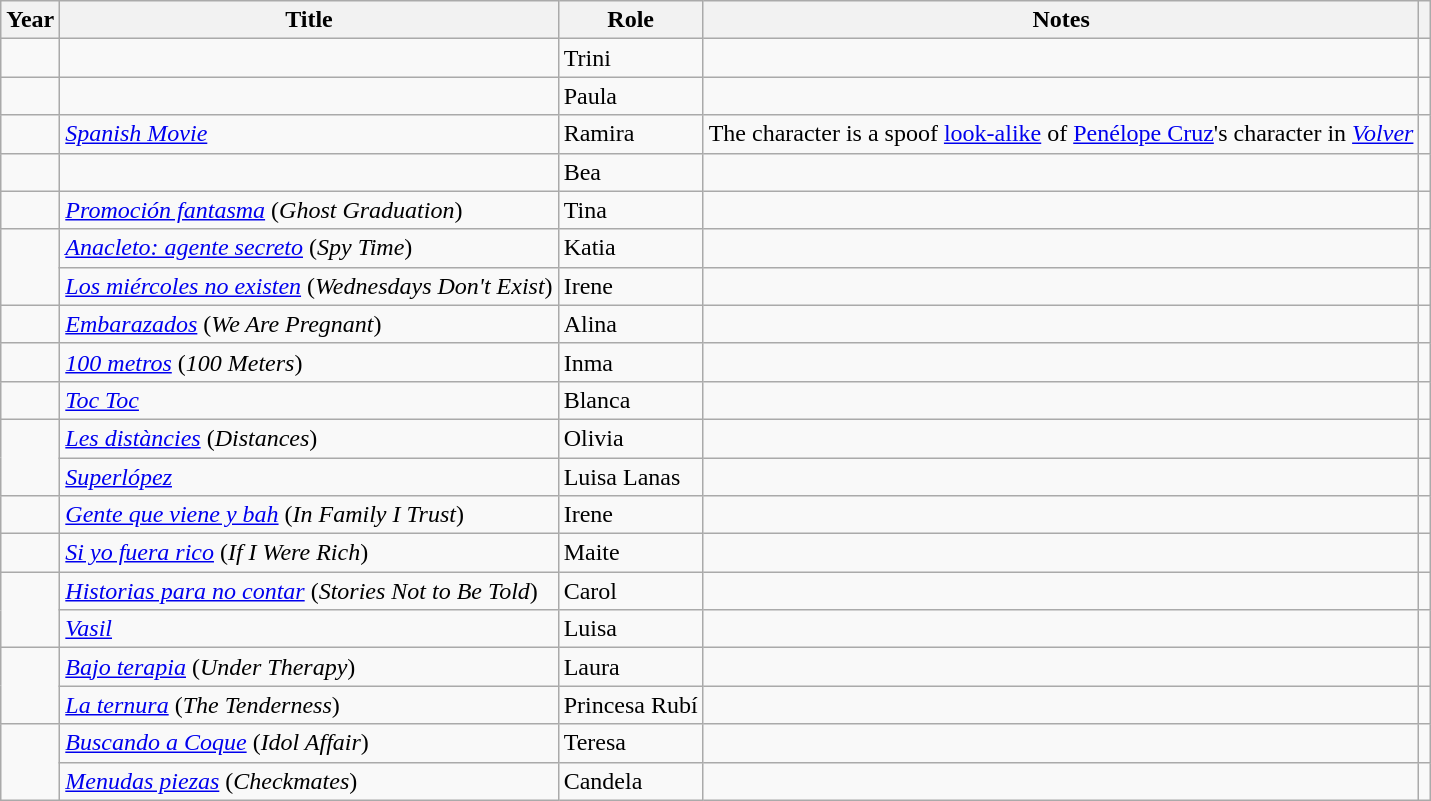<table class="wikitable sortable">
<tr>
<th>Year</th>
<th>Title</th>
<th>Role</th>
<th class="unsortable">Notes</th>
<th></th>
</tr>
<tr>
<td></td>
<td></td>
<td>Trini</td>
<td></td>
<td></td>
</tr>
<tr>
<td></td>
<td><em></em></td>
<td>Paula</td>
<td></td>
<td></td>
</tr>
<tr>
<td></td>
<td><em><a href='#'>Spanish Movie</a></em></td>
<td>Ramira</td>
<td>The character is a spoof <a href='#'>look-alike</a> of <a href='#'>Penélope Cruz</a>'s character in <em><a href='#'>Volver</a></em></td>
<td></td>
</tr>
<tr>
<td></td>
<td></td>
<td>Bea</td>
<td></td>
<td></td>
</tr>
<tr>
<td></td>
<td><em><a href='#'>Promoción fantasma</a></em> (<em>Ghost Graduation</em>)</td>
<td>Tina</td>
<td></td>
<td></td>
</tr>
<tr>
<td rowspan = "2"></td>
<td><em><a href='#'>Anacleto: agente secreto</a></em> (<em>Spy Time</em>)</td>
<td>Katia</td>
<td></td>
<td></td>
</tr>
<tr>
<td><em><a href='#'>Los miércoles no existen</a></em> (<em>Wednesdays Don't Exist</em>)</td>
<td>Irene</td>
<td></td>
<td></td>
</tr>
<tr>
<td></td>
<td><em><a href='#'>Embarazados</a></em> (<em>We Are Pregnant</em>)</td>
<td>Alina</td>
<td></td>
<td></td>
</tr>
<tr>
<td></td>
<td><em><a href='#'>100 metros</a></em> (<em>100 Meters</em>)</td>
<td>Inma</td>
<td></td>
<td align = "center"></td>
</tr>
<tr>
<td></td>
<td><em><a href='#'>Toc Toc</a></em></td>
<td>Blanca</td>
<td></td>
<td></td>
</tr>
<tr>
<td rowspan = "2"></td>
<td><em><a href='#'>Les distàncies</a></em> (<em>Distances</em>)</td>
<td>Olivia</td>
<td></td>
<td align = "center"></td>
</tr>
<tr>
<td><em><a href='#'>Superlópez</a></em></td>
<td>Luisa Lanas</td>
<td></td>
<td></td>
</tr>
<tr>
<td></td>
<td><em><a href='#'>Gente que viene y bah</a></em> (<em>In Family I Trust</em>)</td>
<td>Irene</td>
<td></td>
<td></td>
</tr>
<tr>
<td></td>
<td><em><a href='#'>Si yo fuera rico</a></em> (<em>If I Were Rich</em>)</td>
<td>Maite</td>
<td></td>
<td></td>
</tr>
<tr>
<td rowspan = "2"></td>
<td><em><a href='#'>Historias para no contar</a></em> (<em>Stories Not to Be Told</em>)</td>
<td>Carol</td>
<td></td>
<td></td>
</tr>
<tr>
<td><em><a href='#'>Vasil</a></em></td>
<td>Luisa</td>
<td></td>
<td></td>
</tr>
<tr>
<td rowspan = "2"></td>
<td><em><a href='#'>Bajo terapia</a></em> (<em>Under Therapy</em>)</td>
<td>Laura</td>
<td></td>
<td></td>
</tr>
<tr>
<td><em><a href='#'>La ternura</a></em> (<em>The Tenderness</em>)</td>
<td>Princesa Rubí</td>
<td></td>
<td></td>
</tr>
<tr>
<td rowspan = "2"></td>
<td><em><a href='#'>Buscando a Coque</a></em> (<em>Idol Affair</em>)</td>
<td>Teresa</td>
<td></td>
<td></td>
</tr>
<tr>
<td><em><a href='#'>Menudas piezas</a></em> (<em>Checkmates</em>)</td>
<td>Candela</td>
<td></td>
<td></td>
</tr>
</table>
